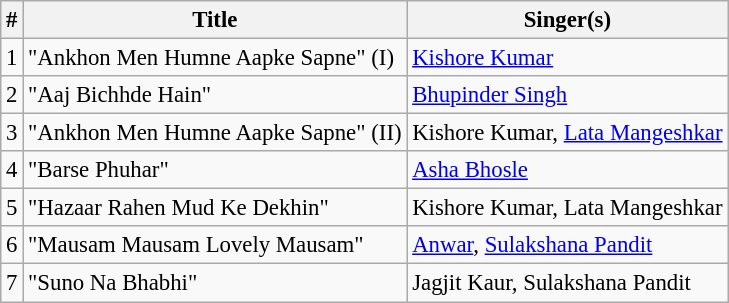<table class="wikitable" style="font-size:95%;">
<tr>
<th>#</th>
<th>Title</th>
<th>Singer(s)</th>
</tr>
<tr>
<td>1</td>
<td>"Ankhon Men Humne Aapke Sapne" (I)</td>
<td><a href='#'>Kishore Kumar</a></td>
</tr>
<tr>
<td>2</td>
<td>"Aaj Bichhde Hain"</td>
<td><a href='#'>Bhupinder Singh</a></td>
</tr>
<tr>
<td>3</td>
<td>"Ankhon Men Humne Aapke Sapne" (II)</td>
<td>Kishore Kumar, <a href='#'>Lata Mangeshkar</a></td>
</tr>
<tr>
<td>4</td>
<td>"Barse Phuhar"</td>
<td><a href='#'>Asha Bhosle</a></td>
</tr>
<tr>
<td>5</td>
<td>"Hazaar Rahen Mud Ke Dekhin"</td>
<td>Kishore Kumar, Lata Mangeshkar</td>
</tr>
<tr>
<td>6</td>
<td>"Mausam Mausam Lovely Mausam"</td>
<td><a href='#'>Anwar</a>, <a href='#'>Sulakshana Pandit</a></td>
</tr>
<tr>
<td>7</td>
<td>"Suno Na Bhabhi"</td>
<td>Jagjit Kaur, Sulakshana Pandit</td>
</tr>
</table>
